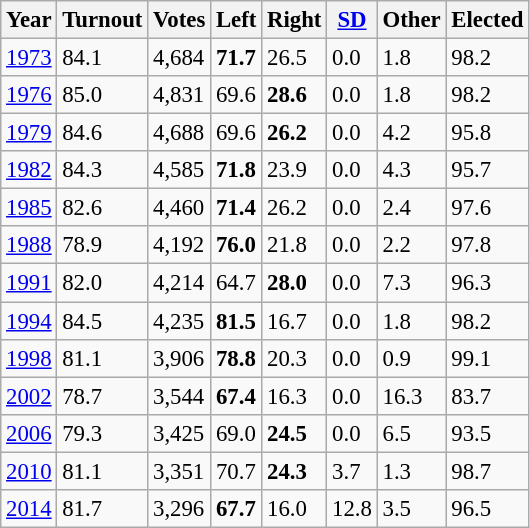<table class="wikitable sortable" style="font-size: 95%;">
<tr>
<th>Year</th>
<th>Turnout</th>
<th>Votes</th>
<th>Left</th>
<th>Right</th>
<th><a href='#'>SD</a></th>
<th>Other</th>
<th>Elected</th>
</tr>
<tr>
<td><a href='#'>1973</a></td>
<td>84.1</td>
<td>4,684</td>
<td><strong>71.7</strong></td>
<td>26.5</td>
<td>0.0</td>
<td>1.8</td>
<td>98.2</td>
</tr>
<tr>
<td><a href='#'>1976</a></td>
<td>85.0</td>
<td>4,831</td>
<td>69.6</td>
<td><strong>28.6</strong></td>
<td>0.0</td>
<td>1.8</td>
<td>98.2</td>
</tr>
<tr>
<td><a href='#'>1979</a></td>
<td>84.6</td>
<td>4,688</td>
<td>69.6</td>
<td><strong>26.2</strong></td>
<td>0.0</td>
<td>4.2</td>
<td>95.8</td>
</tr>
<tr>
<td><a href='#'>1982</a></td>
<td>84.3</td>
<td>4,585</td>
<td><strong>71.8</strong></td>
<td>23.9</td>
<td>0.0</td>
<td>4.3</td>
<td>95.7</td>
</tr>
<tr>
<td><a href='#'>1985</a></td>
<td>82.6</td>
<td>4,460</td>
<td><strong>71.4</strong></td>
<td>26.2</td>
<td>0.0</td>
<td>2.4</td>
<td>97.6</td>
</tr>
<tr>
<td><a href='#'>1988</a></td>
<td>78.9</td>
<td>4,192</td>
<td><strong>76.0</strong></td>
<td>21.8</td>
<td>0.0</td>
<td>2.2</td>
<td>97.8</td>
</tr>
<tr>
<td><a href='#'>1991</a></td>
<td>82.0</td>
<td>4,214</td>
<td>64.7</td>
<td><strong>28.0</strong></td>
<td>0.0</td>
<td>7.3</td>
<td>96.3</td>
</tr>
<tr>
<td><a href='#'>1994</a></td>
<td>84.5</td>
<td>4,235</td>
<td><strong>81.5</strong></td>
<td>16.7</td>
<td>0.0</td>
<td>1.8</td>
<td>98.2</td>
</tr>
<tr>
<td><a href='#'>1998</a></td>
<td>81.1</td>
<td>3,906</td>
<td><strong>78.8</strong></td>
<td>20.3</td>
<td>0.0</td>
<td>0.9</td>
<td>99.1</td>
</tr>
<tr>
<td><a href='#'>2002</a></td>
<td>78.7</td>
<td>3,544</td>
<td><strong>67.4</strong></td>
<td>16.3</td>
<td>0.0</td>
<td>16.3</td>
<td>83.7</td>
</tr>
<tr>
<td><a href='#'>2006</a></td>
<td>79.3</td>
<td>3,425</td>
<td>69.0</td>
<td><strong>24.5</strong></td>
<td>0.0</td>
<td>6.5</td>
<td>93.5</td>
</tr>
<tr>
<td><a href='#'>2010</a></td>
<td>81.1</td>
<td>3,351</td>
<td>70.7</td>
<td><strong>24.3</strong></td>
<td>3.7</td>
<td>1.3</td>
<td>98.7</td>
</tr>
<tr>
<td><a href='#'>2014</a></td>
<td>81.7</td>
<td>3,296</td>
<td><strong>67.7</strong></td>
<td>16.0</td>
<td>12.8</td>
<td>3.5</td>
<td>96.5</td>
</tr>
</table>
